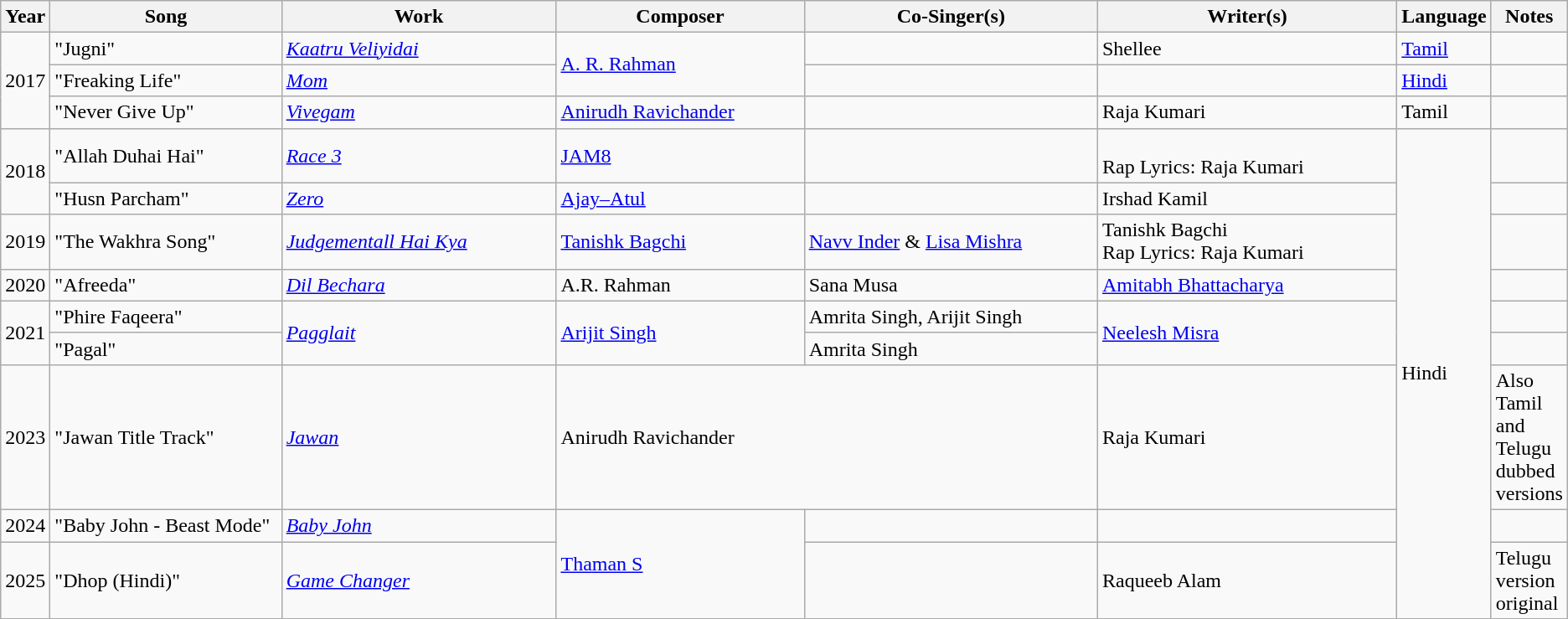<table class="wikitable plainrowheaders sortable">
<tr>
<th scope="col" width="1%">Year</th>
<th scope="col" width="17%">Song</th>
<th scope="col" width="20%">Work</th>
<th scope="col" width="18%">Composer</th>
<th scope="col" width="22%">Co-Singer(s)</th>
<th scope="col" width="22%">Writer(s)</th>
<th scope="co" width="22%">Language</th>
<th scope="col" class="unsortable">Notes</th>
</tr>
<tr>
<td rowspan="3">2017</td>
<td>"Jugni"</td>
<td><em><a href='#'>Kaatru Veliyidai</a></em></td>
<td rowspan="2"><a href='#'>A. R. Rahman</a></td>
<td></td>
<td>Shellee</td>
<td><a href='#'>Tamil</a></td>
<td></td>
</tr>
<tr>
<td>"Freaking Life"</td>
<td><em><a href='#'>Mom</a></em></td>
<td></td>
<td></td>
<td><a href='#'>Hindi</a></td>
<td></td>
</tr>
<tr>
<td>"Never Give Up"</td>
<td><em><a href='#'>Vivegam</a></em></td>
<td><a href='#'>Anirudh Ravichander</a></td>
<td></td>
<td>Raja Kumari</td>
<td>Tamil</td>
<td></td>
</tr>
<tr>
<td rowspan="2" ="2">2018</td>
<td>"Allah Duhai Hai"</td>
<td><em><a href='#'>Race 3</a></em></td>
<td><a href='#'>JAM8</a></td>
<td></td>
<td><br>Rap Lyrics: Raja Kumari</td>
<td rowspan="9">Hindi</td>
<td></td>
</tr>
<tr>
<td>"Husn Parcham"</td>
<td><em><a href='#'>Zero</a></em></td>
<td><a href='#'>Ajay–Atul</a></td>
<td></td>
<td>Irshad Kamil</td>
<td></td>
</tr>
<tr>
<td>2019</td>
<td>"The Wakhra Song"</td>
<td><em><a href='#'>Judgementall Hai Kya</a></em></td>
<td><a href='#'>Tanishk Bagchi</a></td>
<td><a href='#'>Navv Inder</a> & <a href='#'>Lisa Mishra</a></td>
<td>Tanishk Bagchi<br>Rap Lyrics: Raja Kumari</td>
<td></td>
</tr>
<tr>
<td>2020</td>
<td>"Afreeda"</td>
<td><em><a href='#'>Dil Bechara</a></em></td>
<td>A.R. Rahman</td>
<td>Sana Musa</td>
<td><a href='#'>Amitabh Bhattacharya</a></td>
<td></td>
</tr>
<tr>
<td rowspan="2">2021</td>
<td>"Phire Faqeera"</td>
<td rowspan =2><em><a href='#'>Pagglait</a></em></td>
<td rowspan=2><a href='#'>Arijit Singh</a></td>
<td>Amrita Singh, Arijit Singh</td>
<td rowspan=2><a href='#'>Neelesh Misra</a></td>
<td></td>
</tr>
<tr>
<td>"Pagal"</td>
<td>Amrita Singh</td>
<td></td>
</tr>
<tr>
<td>2023</td>
<td>"Jawan Title Track"</td>
<td><em><a href='#'>Jawan</a></em></td>
<td colspan=2>Anirudh Ravichander</td>
<td>Raja Kumari</td>
<td>Also Tamil and Telugu dubbed versions</td>
</tr>
<tr>
<td>2024</td>
<td>"Baby John - Beast Mode"</td>
<td><em><a href='#'>Baby John</a></em></td>
<td rowspan="2"><a href='#'>Thaman S</a></td>
<td></td>
<td></td>
<td></td>
</tr>
<tr>
<td>2025</td>
<td>"Dhop (Hindi)"</td>
<td><em><a href='#'>Game Changer</a></em></td>
<td></td>
<td>Raqueeb Alam</td>
<td>Telugu version original</td>
</tr>
</table>
